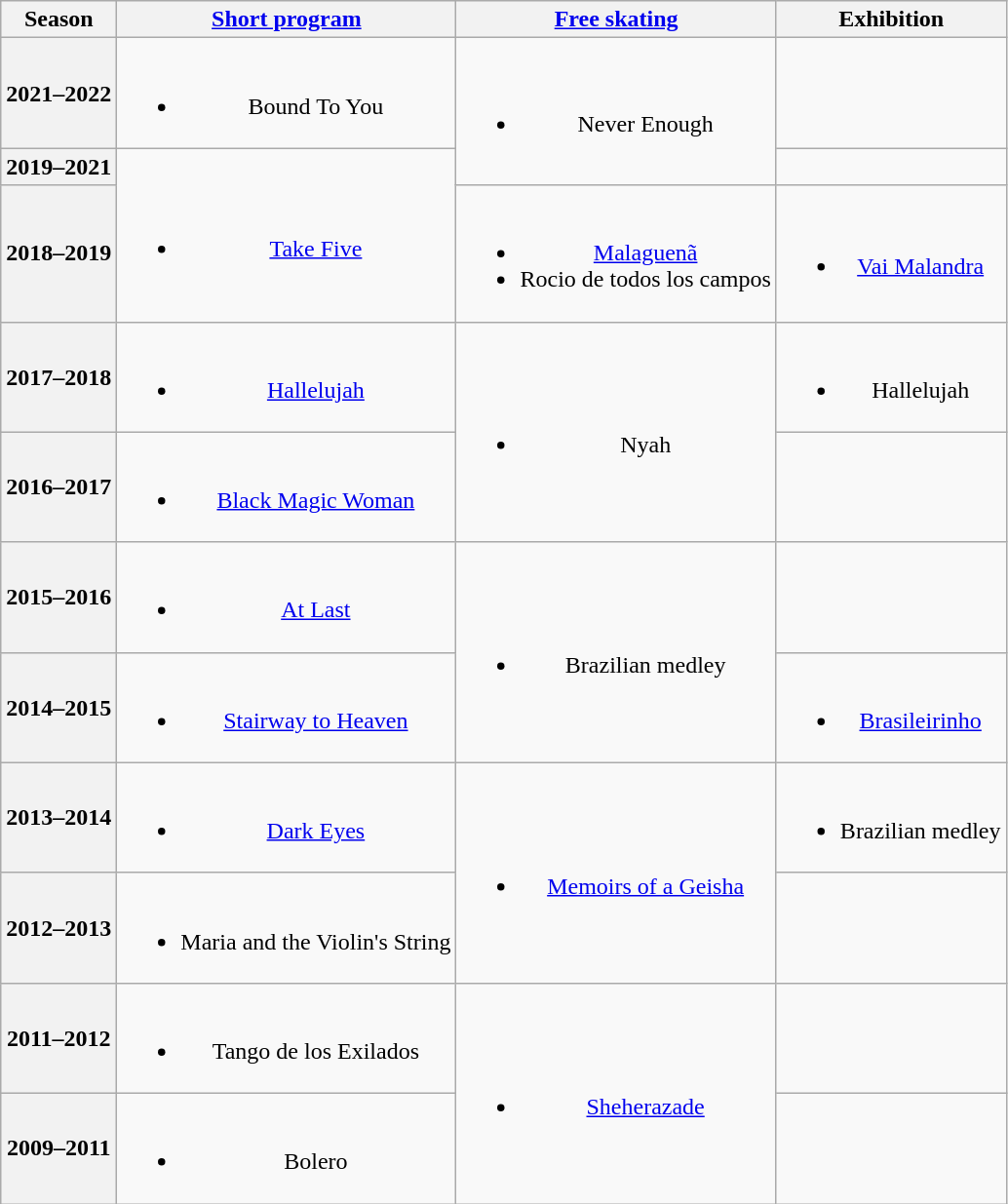<table class="wikitable" style="text-align:center">
<tr>
<th>Season</th>
<th><a href='#'>Short program</a></th>
<th><a href='#'>Free skating</a></th>
<th>Exhibition</th>
</tr>
<tr>
<th>2021–2022 <br> </th>
<td><br><ul><li>Bound To You <br> </li></ul></td>
<td rowspan=2><br><ul><li>Never Enough <br></li></ul></td>
<td></td>
</tr>
<tr>
<th>2019–2021</th>
<td rowspan=2><br><ul><li><a href='#'>Take Five</a> <br></li></ul></td>
<td></td>
</tr>
<tr>
<th>2018–2019 <br> </th>
<td><br><ul><li><a href='#'>Malaguenã</a> <br></li><li>Rocio de todos los campos <br></li></ul></td>
<td><br><ul><li><a href='#'>Vai Malandra</a> <br></li></ul></td>
</tr>
<tr>
<th>2017–2018 <br> </th>
<td><br><ul><li><a href='#'>Hallelujah</a> <br></li></ul></td>
<td rowspan=2><br><ul><li>Nyah <br></li></ul></td>
<td><br><ul><li>Hallelujah <br></li></ul></td>
</tr>
<tr>
<th>2016–2017 <br> </th>
<td><br><ul><li><a href='#'>Black Magic Woman</a> <br></li></ul></td>
<td></td>
</tr>
<tr>
<th>2015–2016 <br> </th>
<td><br><ul><li><a href='#'>At Last</a> <br></li></ul></td>
<td rowspan=2><br><ul><li>Brazilian medley <br></li></ul></td>
<td></td>
</tr>
<tr>
<th>2014–2015 <br> </th>
<td><br><ul><li><a href='#'>Stairway to Heaven</a></li></ul></td>
<td><br><ul><li><a href='#'>Brasileirinho</a></li></ul></td>
</tr>
<tr>
<th>2013–2014 <br> </th>
<td><br><ul><li><a href='#'>Dark Eyes</a> <br></li></ul></td>
<td rowspan=2><br><ul><li><a href='#'>Memoirs of a Geisha</a> <br></li></ul></td>
<td><br><ul><li>Brazilian medley <br></li></ul></td>
</tr>
<tr>
<th>2012–2013 <br> </th>
<td><br><ul><li>Maria and the Violin's String <br></li></ul></td>
<td></td>
</tr>
<tr>
<th>2011–2012 <br> </th>
<td><br><ul><li>Tango de los Exilados <br></li></ul></td>
<td rowspan=2><br><ul><li><a href='#'>Sheherazade</a> <br></li></ul></td>
<td></td>
</tr>
<tr>
<th>2009–2011 <br> </th>
<td><br><ul><li>Bolero <br></li></ul></td>
<td></td>
</tr>
</table>
